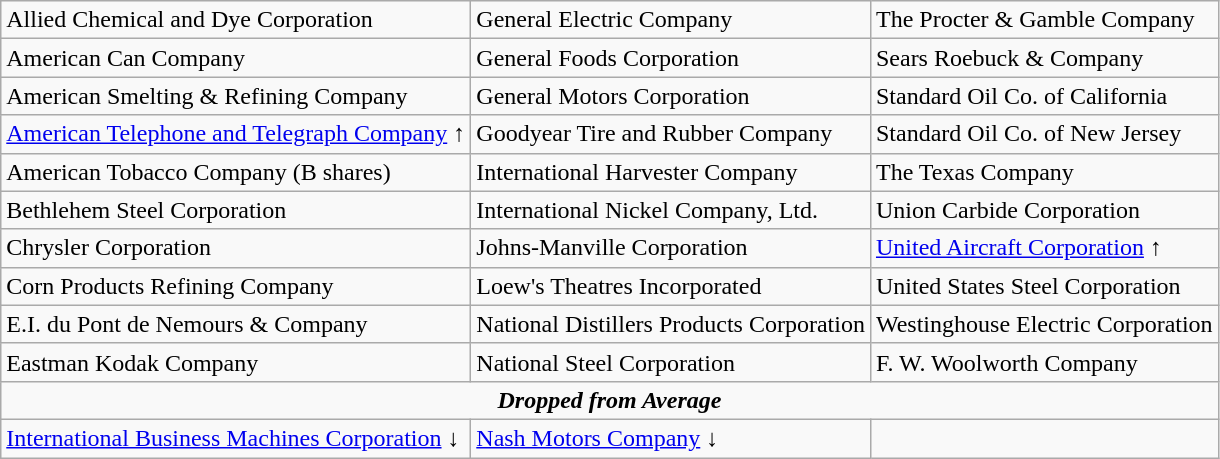<table class="wikitable" border="1">
<tr>
<td>Allied Chemical and Dye Corporation</td>
<td>General Electric Company</td>
<td>The Procter & Gamble Company</td>
</tr>
<tr>
<td>American Can Company</td>
<td>General Foods Corporation</td>
<td>Sears Roebuck & Company</td>
</tr>
<tr>
<td>American Smelting & Refining Company</td>
<td>General Motors Corporation</td>
<td>Standard Oil Co. of California</td>
</tr>
<tr>
<td><a href='#'>American Telephone and Telegraph Company</a> ↑</td>
<td>Goodyear Tire and Rubber Company</td>
<td>Standard Oil Co. of New Jersey</td>
</tr>
<tr>
<td>American Tobacco Company (B shares)</td>
<td>International Harvester Company</td>
<td>The Texas Company</td>
</tr>
<tr>
<td>Bethlehem Steel Corporation</td>
<td>International Nickel Company, Ltd.</td>
<td>Union Carbide Corporation</td>
</tr>
<tr>
<td>Chrysler Corporation</td>
<td>Johns-Manville Corporation</td>
<td><a href='#'>United Aircraft Corporation</a> ↑</td>
</tr>
<tr>
<td>Corn Products Refining Company</td>
<td>Loew's Theatres Incorporated</td>
<td>United States Steel Corporation</td>
</tr>
<tr>
<td>E.I. du Pont de Nemours & Company</td>
<td>National Distillers Products Corporation</td>
<td>Westinghouse Electric Corporation</td>
</tr>
<tr>
<td>Eastman Kodak Company</td>
<td>National Steel Corporation</td>
<td>F. W. Woolworth Company</td>
</tr>
<tr>
<td colspan="3" align="center"><strong><em>Dropped from Average</em></strong></td>
</tr>
<tr>
<td><a href='#'>International Business Machines Corporation</a> ↓</td>
<td><a href='#'>Nash Motors Company</a> ↓</td>
<td></td>
</tr>
</table>
